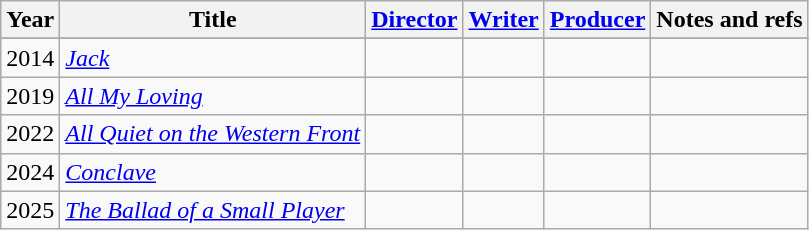<table class="wikitable">
<tr>
<th>Year</th>
<th>Title</th>
<th><a href='#'>Director</a></th>
<th><a href='#'>Writer</a></th>
<th><a href='#'>Producer</a></th>
<th>Notes and refs</th>
</tr>
<tr>
</tr>
<tr>
<td>2014</td>
<td><em><a href='#'>Jack</a></em></td>
<td></td>
<td></td>
<td></td>
<td></td>
</tr>
<tr>
<td>2019</td>
<td><em><a href='#'>All My Loving</a></em></td>
<td></td>
<td></td>
<td></td>
<td></td>
</tr>
<tr>
<td>2022</td>
<td><em><a href='#'>All Quiet on the Western Front</a></em></td>
<td></td>
<td></td>
<td></td>
<td></td>
</tr>
<tr>
<td>2024</td>
<td><em><a href='#'>Conclave</a></em></td>
<td></td>
<td></td>
<td></td>
<td></td>
</tr>
<tr>
<td>2025</td>
<td><em><a href='#'>The Ballad of a Small Player</a></em></td>
<td></td>
<td></td>
<td></td>
<td></td>
</tr>
</table>
